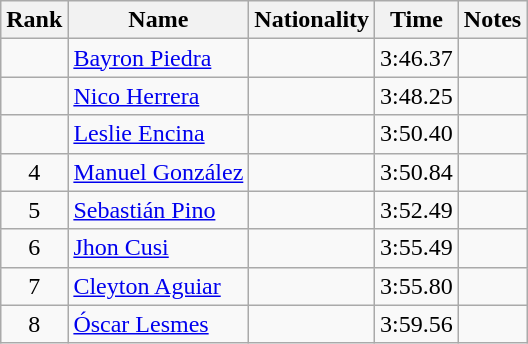<table class="wikitable sortable" style="text-align:center">
<tr>
<th>Rank</th>
<th>Name</th>
<th>Nationality</th>
<th>Time</th>
<th>Notes</th>
</tr>
<tr>
<td align=center></td>
<td align=left><a href='#'>Bayron Piedra</a></td>
<td align=left></td>
<td>3:46.37</td>
<td></td>
</tr>
<tr>
<td align=center></td>
<td align=left><a href='#'>Nico Herrera</a></td>
<td align=left></td>
<td>3:48.25</td>
<td></td>
</tr>
<tr>
<td align=center></td>
<td align=left><a href='#'>Leslie Encina</a></td>
<td align=left></td>
<td>3:50.40</td>
<td></td>
</tr>
<tr>
<td align=center>4</td>
<td align=left><a href='#'>Manuel González</a></td>
<td align=left></td>
<td>3:50.84</td>
<td></td>
</tr>
<tr>
<td align=center>5</td>
<td align=left><a href='#'>Sebastián Pino</a></td>
<td align=left></td>
<td>3:52.49</td>
<td></td>
</tr>
<tr>
<td align=center>6</td>
<td align=left><a href='#'>Jhon Cusi</a></td>
<td align=left></td>
<td>3:55.49</td>
<td></td>
</tr>
<tr>
<td align=center>7</td>
<td align=left><a href='#'>Cleyton Aguiar</a></td>
<td align=left></td>
<td>3:55.80</td>
<td></td>
</tr>
<tr>
<td align=center>8</td>
<td align=left><a href='#'>Óscar Lesmes</a></td>
<td align=left></td>
<td>3:59.56</td>
<td></td>
</tr>
</table>
